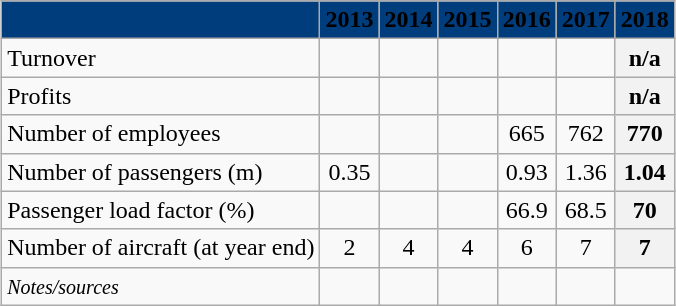<table class="wikitable" style="margin:1em auto;">
<tr>
<th style="background: #003d7d;"><span>	</span></th>
<th style="background: #003d7d;"><span>2013	</span></th>
<th style="background: #003d7d;"><span>2014	</span></th>
<th style="background: #003d7d;"><span>2015	</span></th>
<th style="background: #003d7d;"><span>2016</span></th>
<th style="background: #003d7d;"><span>2017	</span></th>
<th style="background: #003d7d;"><span>2018</span></th>
</tr>
<tr>
<td>Turnover</td>
<td align=center></td>
<td align=center></td>
<td align=center></td>
<td align=center></td>
<td align=center></td>
<th align=center>n/a</th>
</tr>
<tr>
<td>Profits</td>
<td align=center></td>
<td align=center></td>
<td align=center></td>
<td align=center></td>
<td align=center></td>
<th align=center>n/a</th>
</tr>
<tr>
<td>Number of employees</td>
<td align=center></td>
<td align=center></td>
<td align=center></td>
<td align=center>665</td>
<td align=center>762</td>
<th align=center>770</th>
</tr>
<tr>
<td>Number of passengers (m)</td>
<td align=center>0.35</td>
<td align=center></td>
<td align=center></td>
<td align=center>0.93</td>
<td align=center>1.36</td>
<th align=center>1.04</th>
</tr>
<tr>
<td>Passenger load factor (%)</td>
<td align=center></td>
<td align=center></td>
<td align=center></td>
<td align=center>66.9</td>
<td align=center>68.5</td>
<th align=center>70</th>
</tr>
<tr>
<td>Number of aircraft (at year end)</td>
<td align=center>2</td>
<td align=center>4</td>
<td align=center>4</td>
<td align=center>6</td>
<td align=center>7</td>
<th align=center>7</th>
</tr>
<tr>
<td><small><em>Notes/sources</em></small></td>
<td align=center></td>
<td align=center></td>
<td align=center></td>
<td align=center></td>
<td align=center></td>
<td align=center></td>
</tr>
</table>
